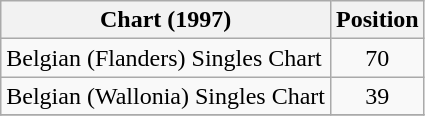<table class="wikitable sortable">
<tr>
<th>Chart (1997)</th>
<th>Position</th>
</tr>
<tr>
<td>Belgian (Flanders) Singles Chart</td>
<td align="center">70</td>
</tr>
<tr>
<td>Belgian (Wallonia) Singles Chart</td>
<td align="center">39</td>
</tr>
<tr>
</tr>
</table>
